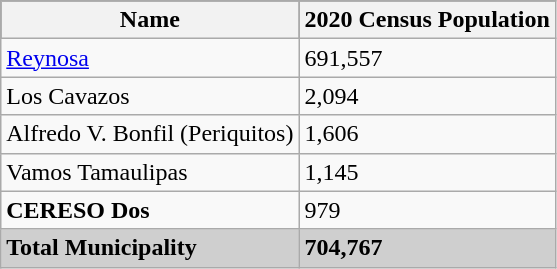<table class="wikitable">
<tr style="background:#000000; color:black;">
<th><strong>Name</strong></th>
<th><strong>2020 Census Population</strong></th>
</tr>
<tr>
<td><a href='#'>Reynosa</a></td>
<td>691,557</td>
</tr>
<tr>
<td>Los Cavazos</td>
<td>2,094</td>
</tr>
<tr>
<td>Alfredo V. Bonfil (Periquitos)</td>
<td>1,606</td>
</tr>
<tr>
<td>Vamos Tamaulipas</td>
<td>1,145</td>
</tr>
<tr>
<td><strong>CERESO Dos</strong></td>
<td>979</td>
</tr>
<tr style="background:#CFCFCF;">
<td><strong>Total Municipality</strong></td>
<td><strong>704,767</strong></td>
</tr>
</table>
